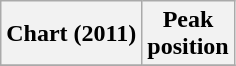<table class="wikitable plainrowheaders" style="text-align:center">
<tr>
<th scope="col">Chart (2011)</th>
<th scope="col">Peak<br>position</th>
</tr>
<tr>
</tr>
</table>
